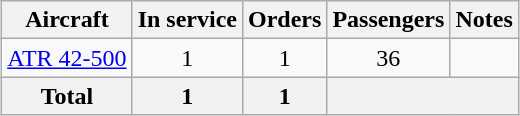<table class="wikitable" style="margin:1em auto; border-collapse:collapse;text-align:center">
<tr>
<th>Aircraft</th>
<th>In service</th>
<th>Orders</th>
<th>Passengers</th>
<th>Notes</th>
</tr>
<tr>
<td><a href='#'>ATR 42-500</a></td>
<td>1</td>
<td>1</td>
<td>36</td>
<td></td>
</tr>
<tr>
<th>Total</th>
<th>1</th>
<th>1</th>
<th colspan="2"></th>
</tr>
</table>
